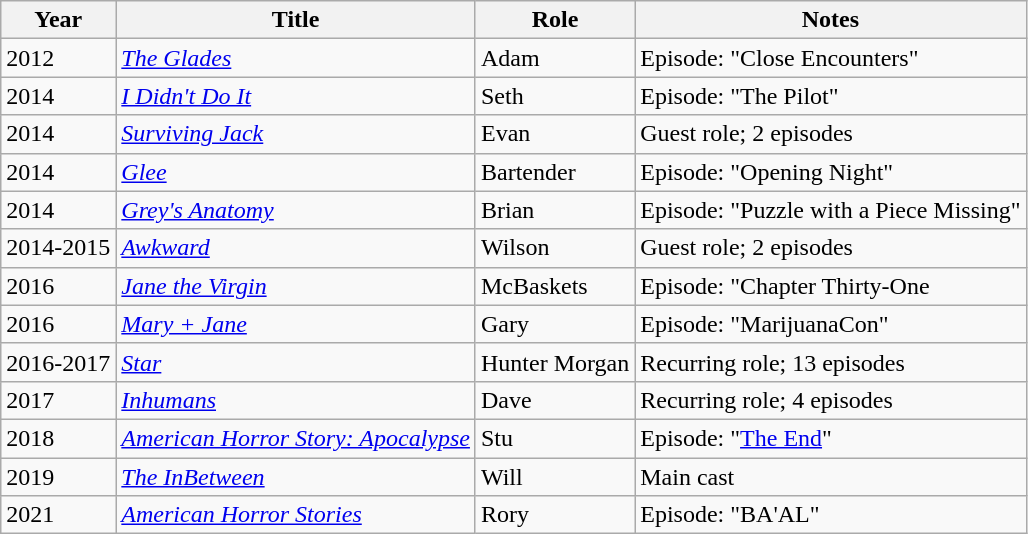<table class="wikitable">
<tr>
<th>Year</th>
<th>Title</th>
<th>Role</th>
<th>Notes</th>
</tr>
<tr>
<td>2012</td>
<td><em><a href='#'>The Glades</a></em></td>
<td>Adam</td>
<td>Episode: "Close Encounters"</td>
</tr>
<tr>
<td>2014</td>
<td><em><a href='#'>I Didn't Do It</a></em></td>
<td>Seth</td>
<td>Episode: "The Pilot"</td>
</tr>
<tr>
<td>2014</td>
<td><em><a href='#'>Surviving Jack</a></em></td>
<td>Evan</td>
<td>Guest role; 2 episodes</td>
</tr>
<tr>
<td>2014</td>
<td><em><a href='#'>Glee</a></em></td>
<td>Bartender</td>
<td>Episode: "Opening Night"</td>
</tr>
<tr>
<td>2014</td>
<td><em><a href='#'>Grey's Anatomy</a></em></td>
<td>Brian</td>
<td>Episode: "Puzzle with a Piece Missing"</td>
</tr>
<tr>
<td>2014-2015</td>
<td><em><a href='#'>Awkward</a></em></td>
<td>Wilson</td>
<td>Guest role; 2 episodes</td>
</tr>
<tr>
<td>2016</td>
<td><em><a href='#'>Jane the Virgin</a></em></td>
<td>McBaskets</td>
<td>Episode: "Chapter Thirty-One</td>
</tr>
<tr>
<td>2016</td>
<td><em><a href='#'>Mary + Jane</a></em></td>
<td>Gary</td>
<td>Episode: "MarijuanaCon"</td>
</tr>
<tr>
<td>2016-2017</td>
<td><em><a href='#'>Star</a></em></td>
<td>Hunter Morgan</td>
<td>Recurring role; 13 episodes</td>
</tr>
<tr>
<td>2017</td>
<td><em><a href='#'>Inhumans</a></em></td>
<td>Dave</td>
<td>Recurring role; 4 episodes</td>
</tr>
<tr>
<td>2018</td>
<td><em><a href='#'>American Horror Story: Apocalypse</a></em></td>
<td>Stu</td>
<td>Episode: "<a href='#'>The End</a>"</td>
</tr>
<tr>
<td>2019</td>
<td><em><a href='#'>The InBetween</a></em></td>
<td>Will</td>
<td>Main cast</td>
</tr>
<tr>
<td>2021</td>
<td><em><a href='#'>American Horror Stories</a></em></td>
<td>Rory</td>
<td>Episode: "BA'AL"</td>
</tr>
</table>
